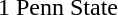<table cellspacing="0" cellpadding="0">
<tr>
<td><div>1 </div></td>
<td>Penn State</td>
</tr>
</table>
